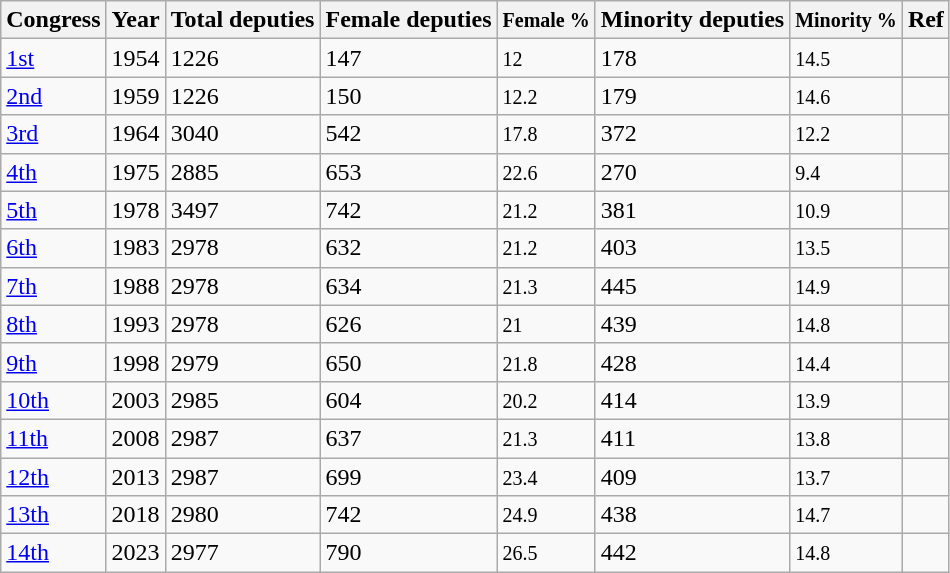<table class="wikitable sortable">
<tr>
<th>Congress</th>
<th>Year</th>
<th>Total deputies</th>
<th>Female deputies</th>
<th><small>Female %</small></th>
<th>Minority deputies</th>
<th><small>Minority %</small></th>
<th>Ref</th>
</tr>
<tr>
<td><a href='#'>1st</a></td>
<td>1954</td>
<td>1226</td>
<td>147</td>
<td><small>12</small></td>
<td>178</td>
<td><small>14.5</small></td>
<td></td>
</tr>
<tr>
<td><a href='#'>2nd</a></td>
<td>1959</td>
<td>1226</td>
<td>150</td>
<td><small>12.2</small></td>
<td>179</td>
<td><small>14.6</small></td>
<td></td>
</tr>
<tr>
<td><a href='#'>3rd</a></td>
<td>1964</td>
<td>3040</td>
<td>542</td>
<td><small>17.8</small></td>
<td>372</td>
<td><small>12.2</small></td>
<td></td>
</tr>
<tr>
<td><a href='#'>4th</a></td>
<td>1975</td>
<td>2885</td>
<td>653</td>
<td><small>22.6</small></td>
<td>270</td>
<td><small>9.4</small></td>
<td></td>
</tr>
<tr>
<td><a href='#'>5th</a></td>
<td>1978</td>
<td>3497</td>
<td>742</td>
<td><small>21.2</small></td>
<td>381</td>
<td><small>10.9</small></td>
<td></td>
</tr>
<tr>
<td><a href='#'>6th</a></td>
<td>1983</td>
<td>2978</td>
<td>632</td>
<td><small>21.2</small></td>
<td>403</td>
<td><small>13.5</small></td>
<td></td>
</tr>
<tr>
<td><a href='#'>7th</a></td>
<td>1988</td>
<td>2978</td>
<td>634</td>
<td><small>21.3</small></td>
<td>445</td>
<td><small>14.9</small></td>
<td></td>
</tr>
<tr>
<td><a href='#'>8th</a></td>
<td>1993</td>
<td>2978</td>
<td>626</td>
<td><small>21</small></td>
<td>439</td>
<td><small>14.8</small></td>
<td></td>
</tr>
<tr>
<td><a href='#'>9th</a></td>
<td>1998</td>
<td>2979</td>
<td>650</td>
<td><small>21.8</small></td>
<td>428</td>
<td><small>14.4</small></td>
<td></td>
</tr>
<tr>
<td><a href='#'>10th</a></td>
<td>2003</td>
<td>2985</td>
<td>604</td>
<td><small>20.2</small></td>
<td>414</td>
<td><small>13.9</small></td>
<td></td>
</tr>
<tr>
<td><a href='#'>11th</a></td>
<td>2008</td>
<td>2987</td>
<td>637</td>
<td><small>21.3</small></td>
<td>411</td>
<td><small>13.8</small></td>
<td></td>
</tr>
<tr>
<td><a href='#'>12th</a></td>
<td>2013</td>
<td>2987</td>
<td>699</td>
<td><small>23.4</small></td>
<td>409</td>
<td><small>13.7</small></td>
<td></td>
</tr>
<tr>
<td><a href='#'>13th</a></td>
<td>2018</td>
<td>2980</td>
<td>742</td>
<td><small>24.9</small></td>
<td>438</td>
<td><small>14.7</small></td>
<td></td>
</tr>
<tr>
<td><a href='#'>14th</a></td>
<td>2023</td>
<td>2977</td>
<td>790</td>
<td><small>26.5</small></td>
<td>442</td>
<td><small>14.8</small></td>
<td></td>
</tr>
</table>
